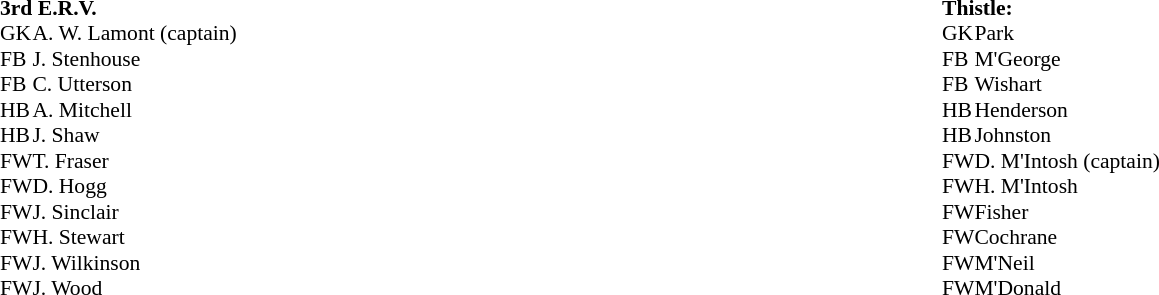<table width="100%">
<tr>
<td valign="top" width="50%"><br><table width="100%">
<tr>
<td valign="top" width="50%"><br><table style="font-size: 90%" cellspacing="0" cellpadding="0">
<tr>
<td colspan="2"><strong>3rd E.R.V.</strong></td>
</tr>
<tr>
<td>GK</td>
<td> A. W. Lamont (captain)</td>
</tr>
<tr>
<td>FB</td>
<td> J. Stenhouse</td>
</tr>
<tr>
<td>FB</td>
<td> C. Utterson</td>
</tr>
<tr>
<td>HB</td>
<td> A. Mitchell</td>
</tr>
<tr>
<td>HB</td>
<td> J. Shaw</td>
</tr>
<tr>
<td>FW</td>
<td> T. Fraser</td>
</tr>
<tr>
<td>FW</td>
<td> D. Hogg</td>
</tr>
<tr>
<td>FW</td>
<td> J. Sinclair</td>
</tr>
<tr>
<td>FW</td>
<td> H. Stewart</td>
</tr>
<tr>
<td>FW</td>
<td> J. Wilkinson</td>
</tr>
<tr>
<td>FW</td>
<td> J. Wood</td>
</tr>
<tr>
<td colspan=2></td>
</tr>
<tr>
<td colspan="2"></td>
</tr>
</table>
</td>
<td valign="top" width="50%"><br><table style="font-size: 90%" cellspacing="0" cellpadding="0" align=centre>
<tr>
<td colspan="2"><strong>Thistle:</strong></td>
</tr>
<tr>
<td>GK</td>
<td> Park</td>
</tr>
<tr>
<td>FB</td>
<td> M'George</td>
</tr>
<tr>
<td>FB</td>
<td> Wishart</td>
</tr>
<tr>
<td>HB</td>
<td> Henderson</td>
</tr>
<tr>
<td>HB</td>
<td> Johnston</td>
</tr>
<tr>
<td>FW</td>
<td> D. M'Intosh (captain)</td>
</tr>
<tr>
<td>FW</td>
<td> H. M'Intosh</td>
</tr>
<tr>
<td>FW</td>
<td> Fisher</td>
</tr>
<tr>
<td>FW</td>
<td> Cochrane</td>
</tr>
<tr>
<td>FW</td>
<td> M'Neil</td>
</tr>
<tr>
<td>FW</td>
<td> M'Donald</td>
</tr>
<tr>
<td colspan=2></td>
</tr>
<tr>
<td colspan="2"></td>
</tr>
</table>
</td>
</tr>
</table>
</td>
</tr>
</table>
